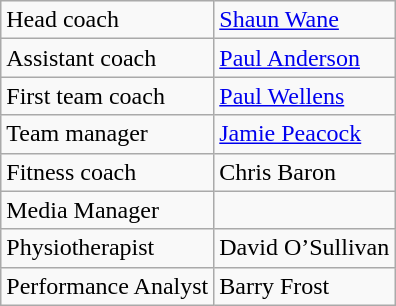<table class="wikitable">
<tr>
<td>Head coach</td>
<td> <a href='#'>Shaun Wane</a></td>
</tr>
<tr>
<td>Assistant coach</td>
<td> <a href='#'>Paul Anderson</a></td>
</tr>
<tr>
<td>First team coach</td>
<td> <a href='#'>Paul Wellens</a></td>
</tr>
<tr>
<td>Team manager</td>
<td> <a href='#'>Jamie Peacock</a></td>
</tr>
<tr>
<td>Fitness coach</td>
<td> Chris Baron</td>
</tr>
<tr>
<td>Media Manager</td>
<td></td>
</tr>
<tr>
<td>Physiotherapist</td>
<td>David O’Sullivan</td>
</tr>
<tr>
<td>Performance Analyst</td>
<td> Barry Frost</td>
</tr>
</table>
